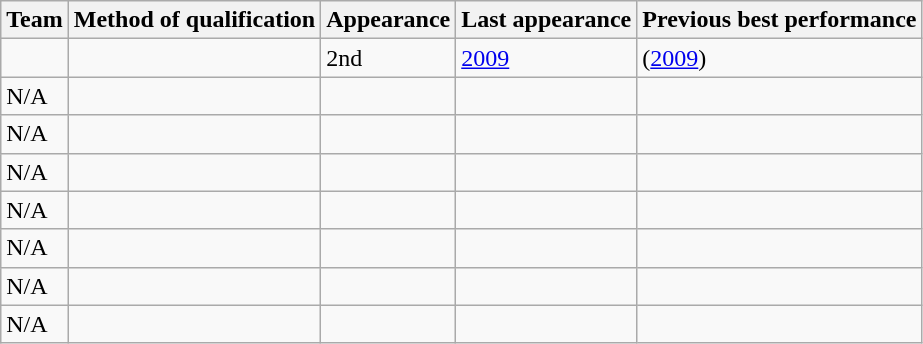<table class="wikitable sortable">
<tr>
<th>Team</th>
<th>Method of qualification</th>
<th data-sort-type="number">Appearance</th>
<th>Last appearance</th>
<th>Previous best performance</th>
</tr>
<tr>
<td></td>
<td></td>
<td>2nd</td>
<td><a href='#'>2009</a></td>
<td> (<a href='#'>2009</a>)</td>
</tr>
<tr>
<td>N/A</td>
<td></td>
<td></td>
<td></td>
<td></td>
</tr>
<tr>
<td>N/A</td>
<td></td>
<td></td>
<td></td>
<td></td>
</tr>
<tr>
<td>N/A</td>
<td></td>
<td></td>
<td></td>
<td></td>
</tr>
<tr>
<td>N/A</td>
<td></td>
<td></td>
<td></td>
<td></td>
</tr>
<tr>
<td>N/A</td>
<td></td>
<td></td>
<td></td>
<td></td>
</tr>
<tr>
<td>N/A</td>
<td></td>
<td></td>
<td></td>
<td></td>
</tr>
<tr>
<td>N/A</td>
<td></td>
<td></td>
<td></td>
<td></td>
</tr>
</table>
